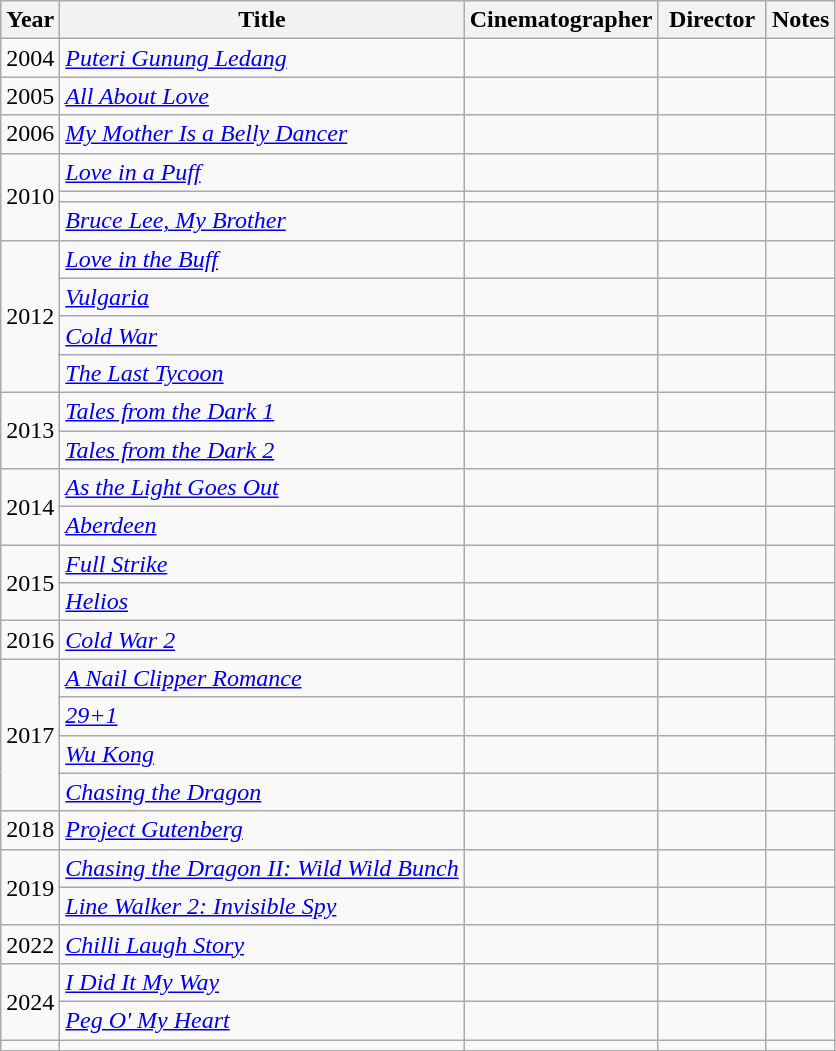<table class="wikitable">
<tr>
<th>Year</th>
<th>Title</th>
<th style="width:65px;">Cinematographer</th>
<th style="width:65px;">Director</th>
<th>Notes</th>
</tr>
<tr>
<td>2004</td>
<td><em><a href='#'>Puteri Gunung Ledang</a></em></td>
<td></td>
<td></td>
<td></td>
</tr>
<tr>
<td>2005</td>
<td><em><a href='#'>All About Love</a></em></td>
<td></td>
<td></td>
<td></td>
</tr>
<tr>
<td>2006</td>
<td><em><a href='#'>My Mother Is a Belly Dancer</a></em></td>
<td></td>
<td></td>
<td></td>
</tr>
<tr>
<td rowspan="3">2010</td>
<td><em><a href='#'>Love in a Puff</a></em></td>
<td></td>
<td></td>
<td></td>
</tr>
<tr>
<td><em></em></td>
<td></td>
<td></td>
<td></td>
</tr>
<tr>
<td><em><a href='#'>Bruce Lee, My Brother</a></em></td>
<td></td>
<td></td>
<td></td>
</tr>
<tr>
<td rowspan="4">2012</td>
<td><em><a href='#'>Love in the Buff</a></em></td>
<td></td>
<td></td>
<td></td>
</tr>
<tr>
<td><em><a href='#'>Vulgaria</a></em></td>
<td></td>
<td></td>
<td></td>
</tr>
<tr>
<td><em><a href='#'>Cold War</a></em></td>
<td></td>
<td></td>
<td></td>
</tr>
<tr>
<td><em><a href='#'>The Last Tycoon</a></em></td>
<td></td>
<td></td>
<td></td>
</tr>
<tr>
<td rowspan="2">2013</td>
<td><em><a href='#'>Tales from the Dark 1</a></em></td>
<td></td>
<td></td>
<td></td>
</tr>
<tr>
<td><em><a href='#'>Tales from the Dark 2</a></em></td>
<td></td>
<td></td>
<td></td>
</tr>
<tr>
<td rowspan="2">2014</td>
<td><em><a href='#'>As the Light Goes Out</a></em></td>
<td></td>
<td></td>
<td></td>
</tr>
<tr>
<td><em><a href='#'>Aberdeen</a></em></td>
<td></td>
<td></td>
<td></td>
</tr>
<tr>
<td rowspan="2">2015</td>
<td><em><a href='#'>Full Strike</a></em></td>
<td></td>
<td></td>
<td></td>
</tr>
<tr>
<td><em><a href='#'>Helios</a></em></td>
<td></td>
<td></td>
<td></td>
</tr>
<tr>
<td>2016</td>
<td><em><a href='#'>Cold War 2</a></em></td>
<td></td>
<td></td>
<td></td>
</tr>
<tr>
<td rowspan="4">2017</td>
<td><em><a href='#'>A Nail Clipper Romance</a></em></td>
<td></td>
<td></td>
<td></td>
</tr>
<tr>
<td><em><a href='#'>29+1</a></em></td>
<td></td>
<td></td>
<td></td>
</tr>
<tr>
<td><em><a href='#'>Wu Kong</a></em></td>
<td></td>
<td></td>
<td></td>
</tr>
<tr>
<td><em><a href='#'>Chasing the Dragon</a></em></td>
<td></td>
<td></td>
<td></td>
</tr>
<tr>
<td>2018</td>
<td><em><a href='#'>Project Gutenberg</a></em></td>
<td></td>
<td></td>
<td></td>
</tr>
<tr>
<td rowspan="2">2019</td>
<td><em><a href='#'>Chasing the Dragon II: Wild Wild Bunch</a></em></td>
<td></td>
<td></td>
<td></td>
</tr>
<tr>
<td><em><a href='#'>Line Walker 2: Invisible Spy</a></em></td>
<td></td>
<td></td>
<td></td>
</tr>
<tr>
<td>2022</td>
<td><em><a href='#'>Chilli Laugh Story</a></em></td>
<td></td>
<td></td>
<td></td>
</tr>
<tr>
<td rowspan="2">2024</td>
<td><em><a href='#'>I Did It My Way</a></em></td>
<td></td>
<td></td>
<td></td>
</tr>
<tr>
<td><em><a href='#'>Peg O' My Heart</a></em></td>
<td></td>
<td></td>
<td></td>
</tr>
<tr>
<td></td>
<td></td>
<td></td>
<td></td>
<td></td>
</tr>
</table>
